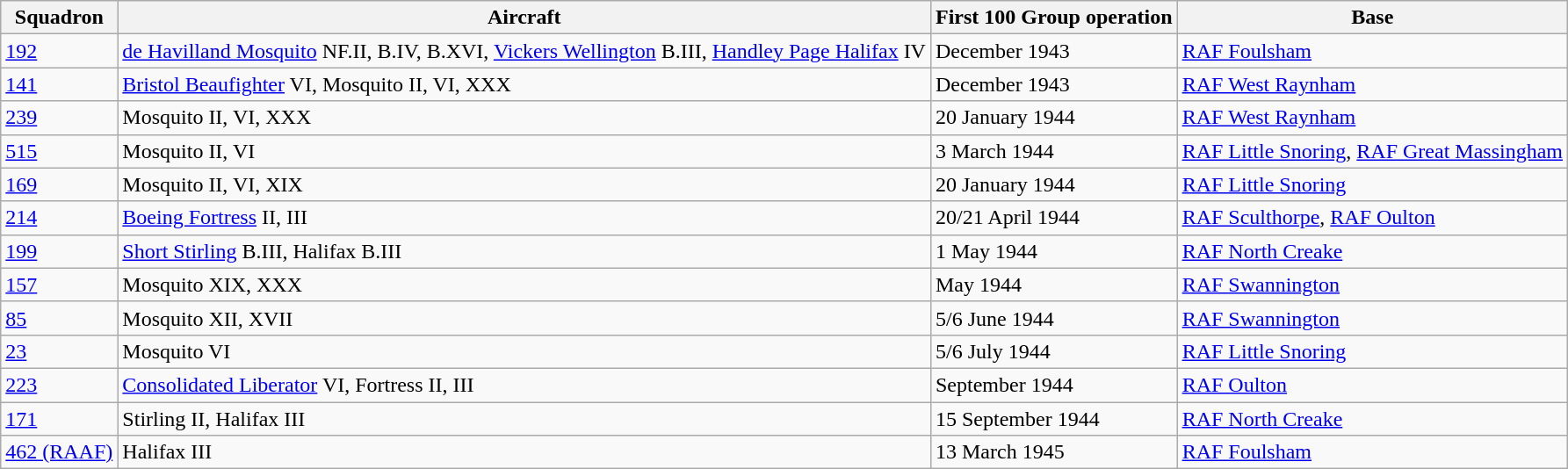<table class="wikitable">
<tr>
<th>Squadron</th>
<th>Aircraft</th>
<th>First 100 Group operation</th>
<th>Base</th>
</tr>
<tr>
<td><a href='#'>192</a></td>
<td><a href='#'>de Havilland Mosquito</a> NF.II, B.IV, B.XVI, <a href='#'>Vickers Wellington</a> B.III, <a href='#'>Handley Page Halifax</a> IV</td>
<td>December 1943</td>
<td><a href='#'>RAF Foulsham</a></td>
</tr>
<tr>
<td><a href='#'>141</a></td>
<td><a href='#'>Bristol Beaufighter</a> VI, Mosquito II, VI, XXX</td>
<td>December 1943</td>
<td><a href='#'>RAF West Raynham</a></td>
</tr>
<tr>
<td><a href='#'>239</a></td>
<td>Mosquito II, VI, XXX</td>
<td>20 January 1944</td>
<td><a href='#'>RAF West Raynham</a></td>
</tr>
<tr>
<td><a href='#'>515</a></td>
<td>Mosquito II, VI</td>
<td>3 March 1944</td>
<td><a href='#'>RAF Little Snoring</a>, <a href='#'>RAF Great Massingham</a></td>
</tr>
<tr>
<td><a href='#'>169</a></td>
<td>Mosquito II, VI, XIX</td>
<td>20 January 1944</td>
<td><a href='#'>RAF Little Snoring</a></td>
</tr>
<tr>
<td><a href='#'>214</a></td>
<td><a href='#'>Boeing Fortress</a> II, III</td>
<td>20/21 April 1944</td>
<td><a href='#'>RAF Sculthorpe</a>, <a href='#'>RAF Oulton</a></td>
</tr>
<tr>
<td><a href='#'>199</a></td>
<td><a href='#'>Short Stirling</a> B.III, Halifax B.III</td>
<td>1 May 1944</td>
<td><a href='#'>RAF North Creake</a></td>
</tr>
<tr>
<td><a href='#'>157</a></td>
<td>Mosquito XIX, XXX</td>
<td>May 1944</td>
<td><a href='#'>RAF Swannington</a></td>
</tr>
<tr>
<td><a href='#'>85</a></td>
<td>Mosquito XII, XVII</td>
<td>5/6 June 1944</td>
<td><a href='#'>RAF Swannington</a></td>
</tr>
<tr>
<td><a href='#'>23</a></td>
<td>Mosquito VI</td>
<td>5/6 July 1944</td>
<td><a href='#'>RAF Little Snoring</a></td>
</tr>
<tr>
<td><a href='#'>223</a></td>
<td><a href='#'>Consolidated Liberator</a> VI, Fortress II, III</td>
<td>September 1944</td>
<td><a href='#'>RAF Oulton</a></td>
</tr>
<tr>
<td><a href='#'>171</a></td>
<td>Stirling II, Halifax III</td>
<td>15 September 1944</td>
<td><a href='#'>RAF North Creake</a></td>
</tr>
<tr>
<td><a href='#'>462 (RAAF)</a></td>
<td>Halifax III</td>
<td>13 March 1945</td>
<td><a href='#'>RAF Foulsham</a></td>
</tr>
</table>
